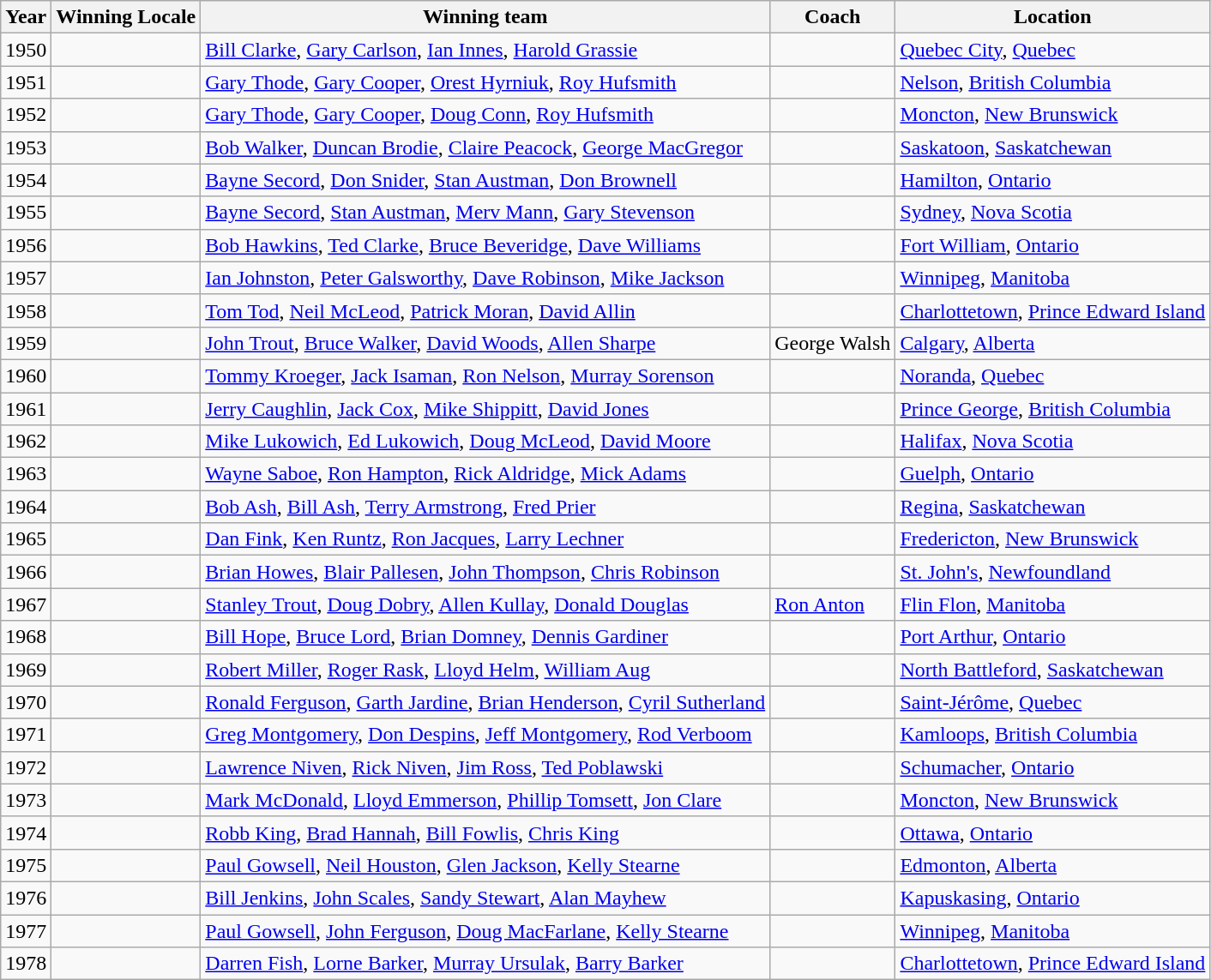<table class="wikitable">
<tr>
<th scope="col">Year</th>
<th scope="col">Winning Locale</th>
<th scope="col">Winning team</th>
<th scope="col">Coach</th>
<th scope="col">Location</th>
</tr>
<tr>
<td>1950</td>
<td></td>
<td><a href='#'>Bill Clarke</a>, <a href='#'>Gary Carlson</a>, <a href='#'>Ian Innes</a>, <a href='#'>Harold Grassie</a></td>
<td></td>
<td><a href='#'>Quebec City</a>, <a href='#'>Quebec</a></td>
</tr>
<tr>
<td>1951</td>
<td></td>
<td><a href='#'>Gary Thode</a>, <a href='#'>Gary Cooper</a>, <a href='#'>Orest Hyrniuk</a>, <a href='#'>Roy Hufsmith</a></td>
<td></td>
<td><a href='#'>Nelson</a>, <a href='#'>British Columbia</a></td>
</tr>
<tr>
<td>1952</td>
<td></td>
<td><a href='#'>Gary Thode</a>, <a href='#'>Gary Cooper</a>, <a href='#'>Doug Conn</a>, <a href='#'>Roy Hufsmith</a></td>
<td></td>
<td><a href='#'>Moncton</a>, <a href='#'>New Brunswick</a></td>
</tr>
<tr>
<td>1953</td>
<td></td>
<td><a href='#'>Bob Walker</a>, <a href='#'>Duncan Brodie</a>, <a href='#'>Claire Peacock</a>, <a href='#'>George MacGregor</a></td>
<td></td>
<td><a href='#'>Saskatoon</a>, <a href='#'>Saskatchewan</a></td>
</tr>
<tr>
<td>1954</td>
<td></td>
<td><a href='#'>Bayne Secord</a>, <a href='#'>Don Snider</a>, <a href='#'>Stan Austman</a>, <a href='#'>Don Brownell</a></td>
<td></td>
<td><a href='#'>Hamilton</a>, <a href='#'>Ontario</a></td>
</tr>
<tr>
<td>1955</td>
<td></td>
<td><a href='#'>Bayne Secord</a>, <a href='#'>Stan Austman</a>, <a href='#'>Merv Mann</a>, <a href='#'>Gary Stevenson</a></td>
<td></td>
<td><a href='#'>Sydney</a>, <a href='#'>Nova Scotia</a></td>
</tr>
<tr>
<td>1956</td>
<td></td>
<td><a href='#'>Bob Hawkins</a>, <a href='#'>Ted Clarke</a>, <a href='#'>Bruce Beveridge</a>, <a href='#'>Dave Williams</a></td>
<td></td>
<td><a href='#'>Fort William</a>, <a href='#'>Ontario</a></td>
</tr>
<tr>
<td>1957</td>
<td></td>
<td><a href='#'>Ian Johnston</a>, <a href='#'>Peter Galsworthy</a>, <a href='#'>Dave Robinson</a>, <a href='#'>Mike Jackson</a></td>
<td></td>
<td><a href='#'>Winnipeg</a>, <a href='#'>Manitoba</a></td>
</tr>
<tr>
<td>1958</td>
<td></td>
<td><a href='#'>Tom Tod</a>, <a href='#'>Neil McLeod</a>, <a href='#'>Patrick Moran</a>, <a href='#'>David Allin</a></td>
<td></td>
<td><a href='#'>Charlottetown</a>, <a href='#'>Prince Edward Island</a></td>
</tr>
<tr>
<td>1959</td>
<td></td>
<td><a href='#'>John Trout</a>, <a href='#'>Bruce Walker</a>, <a href='#'>David Woods</a>, <a href='#'>Allen Sharpe</a></td>
<td>George Walsh</td>
<td><a href='#'>Calgary</a>, <a href='#'>Alberta</a></td>
</tr>
<tr>
<td>1960</td>
<td></td>
<td><a href='#'>Tommy Kroeger</a>, <a href='#'>Jack Isaman</a>, <a href='#'>Ron Nelson</a>, <a href='#'>Murray Sorenson</a></td>
<td></td>
<td><a href='#'>Noranda</a>, <a href='#'>Quebec</a></td>
</tr>
<tr>
<td>1961</td>
<td></td>
<td><a href='#'>Jerry Caughlin</a>, <a href='#'>Jack Cox</a>, <a href='#'>Mike Shippitt</a>, <a href='#'>David Jones</a></td>
<td></td>
<td><a href='#'>Prince George</a>, <a href='#'>British Columbia</a></td>
</tr>
<tr>
<td>1962</td>
<td></td>
<td><a href='#'>Mike Lukowich</a>, <a href='#'>Ed Lukowich</a>, <a href='#'>Doug McLeod</a>, <a href='#'>David Moore</a></td>
<td></td>
<td><a href='#'>Halifax</a>, <a href='#'>Nova Scotia</a></td>
</tr>
<tr>
<td>1963</td>
<td></td>
<td><a href='#'>Wayne Saboe</a>, <a href='#'>Ron Hampton</a>, <a href='#'>Rick Aldridge</a>, <a href='#'>Mick Adams</a></td>
<td></td>
<td><a href='#'>Guelph</a>, <a href='#'>Ontario</a></td>
</tr>
<tr>
<td>1964</td>
<td></td>
<td><a href='#'>Bob Ash</a>, <a href='#'>Bill Ash</a>, <a href='#'>Terry Armstrong</a>, <a href='#'>Fred Prier</a></td>
<td></td>
<td><a href='#'>Regina</a>, <a href='#'>Saskatchewan</a></td>
</tr>
<tr>
<td>1965</td>
<td></td>
<td><a href='#'>Dan Fink</a>, <a href='#'>Ken Runtz</a>, <a href='#'>Ron Jacques</a>, <a href='#'>Larry Lechner</a></td>
<td></td>
<td><a href='#'>Fredericton</a>, <a href='#'>New Brunswick</a></td>
</tr>
<tr>
<td>1966</td>
<td></td>
<td><a href='#'>Brian Howes</a>, <a href='#'>Blair Pallesen</a>, <a href='#'>John Thompson</a>, <a href='#'>Chris Robinson</a></td>
<td></td>
<td><a href='#'>St. John's</a>, <a href='#'>Newfoundland</a></td>
</tr>
<tr>
<td>1967</td>
<td></td>
<td><a href='#'>Stanley Trout</a>, <a href='#'>Doug Dobry</a>, <a href='#'>Allen Kullay</a>, <a href='#'>Donald Douglas</a></td>
<td><a href='#'>Ron Anton</a></td>
<td><a href='#'>Flin Flon</a>, <a href='#'>Manitoba</a></td>
</tr>
<tr>
<td>1968</td>
<td></td>
<td><a href='#'>Bill Hope</a>, <a href='#'>Bruce Lord</a>, <a href='#'>Brian Domney</a>, <a href='#'>Dennis Gardiner</a></td>
<td></td>
<td><a href='#'>Port Arthur</a>, <a href='#'>Ontario</a></td>
</tr>
<tr>
<td>1969</td>
<td></td>
<td><a href='#'>Robert Miller</a>, <a href='#'>Roger Rask</a>, <a href='#'>Lloyd Helm</a>, <a href='#'>William Aug</a></td>
<td></td>
<td><a href='#'>North Battleford</a>, <a href='#'>Saskatchewan</a></td>
</tr>
<tr>
<td>1970</td>
<td></td>
<td><a href='#'>Ronald Ferguson</a>, <a href='#'>Garth Jardine</a>, <a href='#'>Brian Henderson</a>, <a href='#'>Cyril Sutherland</a></td>
<td></td>
<td><a href='#'>Saint-Jérôme</a>, <a href='#'>Quebec</a></td>
</tr>
<tr>
<td>1971</td>
<td></td>
<td><a href='#'>Greg Montgomery</a>, <a href='#'>Don Despins</a>, <a href='#'>Jeff Montgomery</a>, <a href='#'>Rod Verboom</a></td>
<td></td>
<td><a href='#'>Kamloops</a>, <a href='#'>British Columbia</a></td>
</tr>
<tr>
<td>1972</td>
<td></td>
<td><a href='#'>Lawrence Niven</a>, <a href='#'>Rick Niven</a>, <a href='#'>Jim Ross</a>, <a href='#'>Ted Poblawski</a></td>
<td></td>
<td><a href='#'>Schumacher</a>, <a href='#'>Ontario</a></td>
</tr>
<tr>
<td>1973</td>
<td></td>
<td><a href='#'>Mark McDonald</a>, <a href='#'>Lloyd Emmerson</a>, <a href='#'>Phillip Tomsett</a>, <a href='#'>Jon Clare</a></td>
<td></td>
<td><a href='#'>Moncton</a>, <a href='#'>New Brunswick</a></td>
</tr>
<tr>
<td>1974</td>
<td></td>
<td><a href='#'>Robb King</a>, <a href='#'>Brad Hannah</a>, <a href='#'>Bill Fowlis</a>, <a href='#'>Chris King</a></td>
<td></td>
<td><a href='#'>Ottawa</a>, <a href='#'>Ontario</a></td>
</tr>
<tr>
<td>1975</td>
<td></td>
<td><a href='#'>Paul Gowsell</a>, <a href='#'>Neil Houston</a>, <a href='#'>Glen Jackson</a>, <a href='#'>Kelly Stearne</a></td>
<td></td>
<td><a href='#'>Edmonton</a>, <a href='#'>Alberta</a></td>
</tr>
<tr>
<td>1976</td>
<td></td>
<td><a href='#'>Bill Jenkins</a>, <a href='#'>John Scales</a>, <a href='#'>Sandy Stewart</a>, <a href='#'>Alan Mayhew</a></td>
<td></td>
<td><a href='#'>Kapuskasing</a>, <a href='#'>Ontario</a></td>
</tr>
<tr>
<td>1977</td>
<td></td>
<td><a href='#'>Paul Gowsell</a>, <a href='#'>John Ferguson</a>, <a href='#'>Doug MacFarlane</a>, <a href='#'>Kelly Stearne</a></td>
<td></td>
<td><a href='#'>Winnipeg</a>, <a href='#'>Manitoba</a></td>
</tr>
<tr>
<td>1978</td>
<td></td>
<td><a href='#'>Darren Fish</a>, <a href='#'>Lorne Barker</a>, <a href='#'>Murray Ursulak</a>, <a href='#'>Barry Barker</a></td>
<td></td>
<td><a href='#'>Charlottetown</a>, <a href='#'>Prince Edward Island</a></td>
</tr>
</table>
